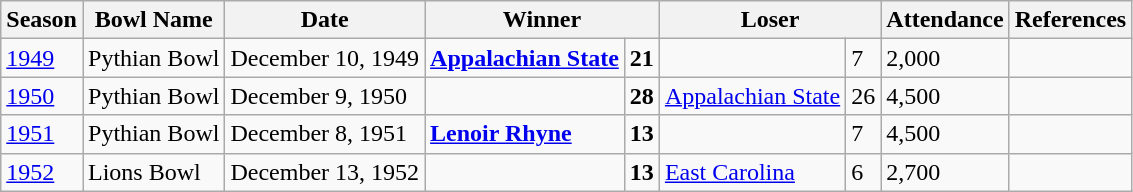<table class="wikitable">
<tr>
<th>Season</th>
<th>Bowl Name</th>
<th>Date</th>
<th colspan="2">Winner</th>
<th colspan="2">Loser</th>
<th>Attendance</th>
<th>References</th>
</tr>
<tr>
<td><a href='#'>1949</a></td>
<td>Pythian Bowl</td>
<td>December 10, 1949</td>
<td><strong><a href='#'>Appalachian State</a></strong></td>
<td><strong>21</strong></td>
<td></td>
<td>7</td>
<td>2,000</td>
<td></td>
</tr>
<tr>
<td><a href='#'>1950</a></td>
<td>Pythian Bowl</td>
<td>December 9, 1950</td>
<td><strong></strong></td>
<td><strong>28</strong></td>
<td><a href='#'>Appalachian State</a></td>
<td>26</td>
<td>4,500</td>
<td></td>
</tr>
<tr>
<td><a href='#'>1951</a></td>
<td>Pythian Bowl</td>
<td>December 8, 1951</td>
<td><strong><a href='#'>Lenoir Rhyne</a></strong></td>
<td><strong>13</strong></td>
<td></td>
<td>7</td>
<td>4,500</td>
<td></td>
</tr>
<tr>
<td><a href='#'>1952</a></td>
<td>Lions Bowl</td>
<td>December 13, 1952</td>
<td><strong></strong></td>
<td><strong>13</strong></td>
<td><a href='#'>East Carolina</a></td>
<td>6</td>
<td>2,700</td>
<td></td>
</tr>
</table>
